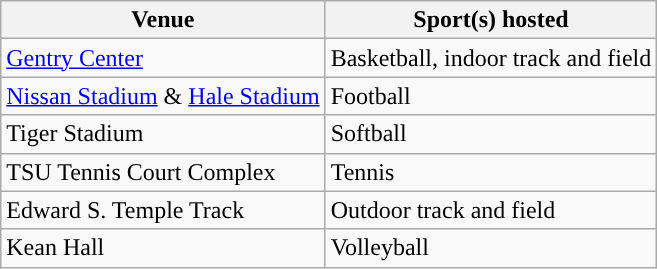<table class="wikitable"; style= "text-align: ">
<tr>
<th width=px>Venue</th>
<th width=px>Sport(s) hosted</th>
</tr>
<tr>
<td><a href='#'>Gentry Center</a></td>
<td>Basketball, indoor track and field</td>
</tr>
<tr>
<td><a href='#'>Nissan Stadium</a> & <a href='#'>Hale Stadium</a></td>
<td>Football</td>
</tr>
<tr>
<td>Tiger Stadium</td>
<td>Softball</td>
</tr>
<tr>
<td>TSU Tennis Court Complex</td>
<td>Tennis</td>
</tr>
<tr>
<td>Edward S. Temple Track</td>
<td>Outdoor track and field</td>
</tr>
<tr>
<td>Kean Hall</td>
<td>Volleyball</td>
</tr>
</table>
